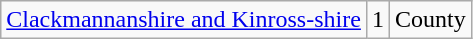<table class="wikitable sortable">
<tr>
<td><a href='#'>Clackmannanshire and Kinross-shire</a></td>
<td align="center">1</td>
<td>County</td>
</tr>
</table>
